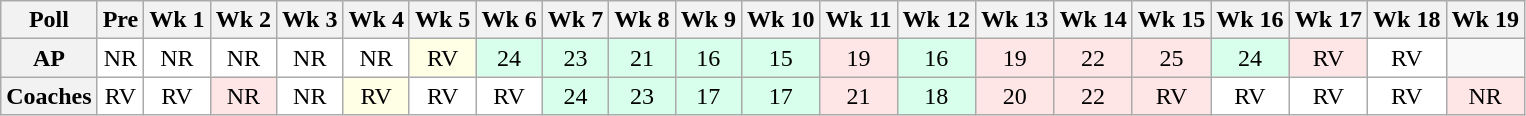<table class="wikitable" style="white-space:nowrap;text-align:center;">
<tr>
<th>Poll</th>
<th>Pre</th>
<th>Wk 1</th>
<th>Wk 2</th>
<th>Wk 3</th>
<th>Wk 4</th>
<th>Wk 5</th>
<th>Wk 6</th>
<th>Wk 7</th>
<th>Wk 8</th>
<th>Wk 9</th>
<th>Wk 10</th>
<th>Wk 11</th>
<th>Wk 12</th>
<th>Wk 13</th>
<th>Wk 14</th>
<th>Wk 15</th>
<th>Wk 16</th>
<th>Wk 17</th>
<th>Wk 18</th>
<th>Wk 19</th>
</tr>
<tr>
<th>AP</th>
<td style="background:#FFFFFF;">NR</td>
<td style="background:#FFFFFF;">NR</td>
<td style="background:#FFFFFF;">NR</td>
<td style="background:#FFFFFF;">NR</td>
<td style="background:#FFFFFF;">NR</td>
<td style="background:#FFFFE6;">RV</td>
<td style="background:#D8FFEB;">24</td>
<td style="background:#D8FFEB;">23</td>
<td style="background:#D8FFEB;">21</td>
<td style="background:#D8FFEB;">16</td>
<td style="background:#D8FFEB;">15</td>
<td style="background:#FFE6E6;">19</td>
<td style="background:#D8FFEB;">16</td>
<td style="background:#FFE6E6;">19</td>
<td style="background:#FFE6E6;">22</td>
<td style="background:#FFE6E6;">25</td>
<td style="background:#D8FFEB;">24</td>
<td style="background:#FFE6E6;">RV</td>
<td style="background:#FFFFFF;">RV</td>
</tr>
<tr>
<th>Coaches</th>
<td style="background:#FFFFFF;">RV</td>
<td style="background:#FFFFFF;">RV</td>
<td style="background:#FFE6E6;">NR</td>
<td style="background:#FFFFFF;">NR</td>
<td style="background:#FFFFE6;">RV</td>
<td style="background:#FFFFFF;">RV</td>
<td style="background:#FFFFFF;">RV</td>
<td style="background:#D8FFEB;">24</td>
<td style="background:#D8FFEB;">23</td>
<td style="background:#D8FFEB;">17</td>
<td style="background:#D8FFEB;">17</td>
<td style="background:#FFE6E6;">21</td>
<td style="background:#D8FFEB;">18</td>
<td style="background:#FFE6E6;">20</td>
<td style="background:#FFE6E6;">22</td>
<td style="background:#FFE6E6;">RV</td>
<td style="background:#FFFFFF;">RV</td>
<td style="background:#FFFFFF;">RV</td>
<td style="background:#FFFFFF;">RV</td>
<td style="background:#FFE6E6;">NR</td>
</tr>
</table>
